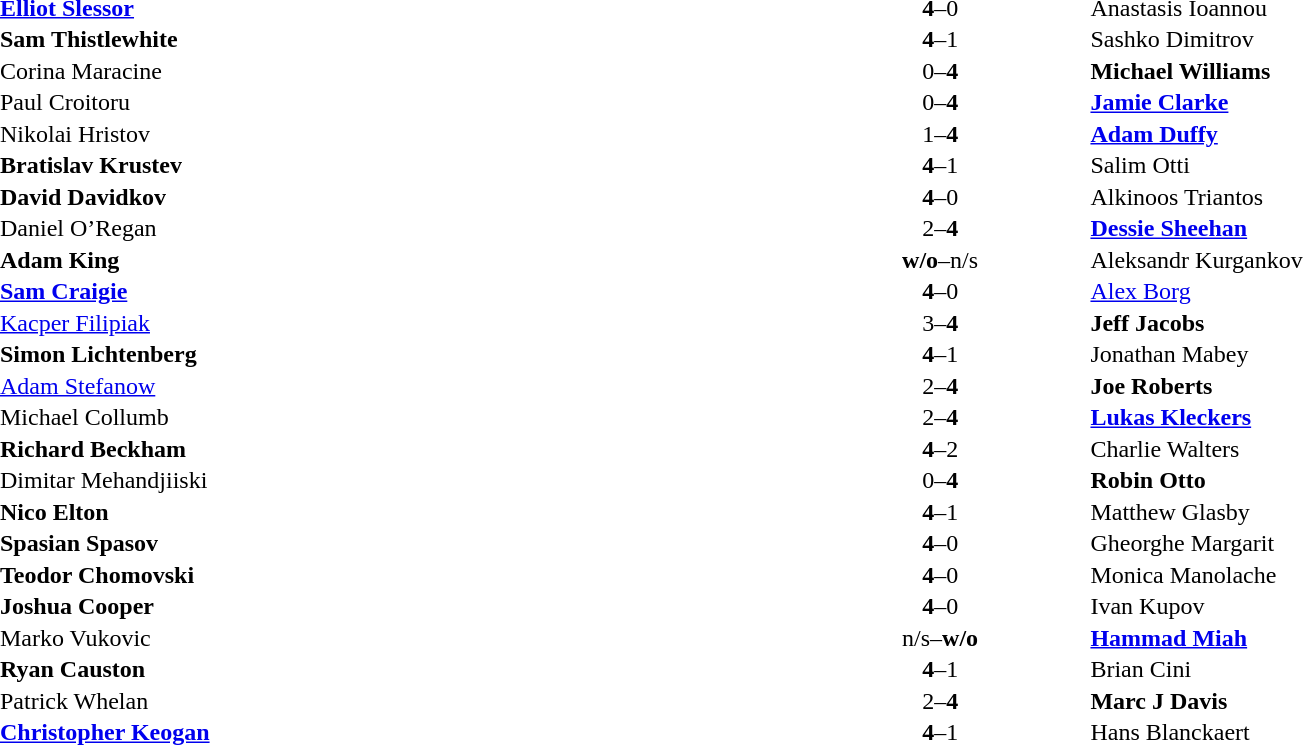<table style="width:100%;" cellspacing="1">
<tr>
<th width45%></th>
<th width10%></th>
<th width45%></th>
</tr>
<tr>
<td> <strong><a href='#'>Elliot Slessor</a></strong></td>
<td style="text-align:center;"><strong>4</strong>–0</td>
<td> Anastasis Ioannou</td>
</tr>
<tr>
<td> <strong>Sam Thistlewhite</strong></td>
<td style="text-align:center;"><strong>4</strong>–1</td>
<td> Sashko Dimitrov</td>
</tr>
<tr>
<td> Corina Maracine</td>
<td style="text-align:center;">0–<strong>4</strong></td>
<td> <strong>Michael Williams</strong></td>
</tr>
<tr>
<td> Paul Croitoru</td>
<td style="text-align:center;">0–<strong>4</strong></td>
<td> <strong><a href='#'>Jamie Clarke</a></strong></td>
</tr>
<tr>
<td> Nikolai Hristov</td>
<td style="text-align:center;">1–<strong>4</strong></td>
<td> <strong><a href='#'>Adam Duffy</a></strong></td>
</tr>
<tr>
<td> <strong>Bratislav Krustev</strong></td>
<td style="text-align:center;"><strong>4</strong>–1</td>
<td> Salim Otti</td>
</tr>
<tr>
<td> <strong>David Davidkov</strong></td>
<td style="text-align:center;"><strong>4</strong>–0</td>
<td> Alkinoos Triantos</td>
</tr>
<tr>
<td> Daniel O’Regan</td>
<td style="text-align:center;">2–<strong>4</strong></td>
<td> <strong><a href='#'>Dessie Sheehan</a></strong></td>
</tr>
<tr>
<td> <strong>Adam King</strong></td>
<td style="text-align:center;"><strong>w/o</strong>–n/s</td>
<td> Aleksandr Kurgankov</td>
</tr>
<tr>
<td> <strong><a href='#'>Sam Craigie</a></strong></td>
<td style="text-align:center;"><strong>4</strong>–0</td>
<td> <a href='#'>Alex Borg</a></td>
</tr>
<tr>
<td> <a href='#'>Kacper Filipiak</a></td>
<td style="text-align:center;">3–<strong>4</strong></td>
<td> <strong>Jeff Jacobs</strong></td>
</tr>
<tr>
<td> <strong>Simon Lichtenberg</strong></td>
<td style="text-align:center;"><strong>4</strong>–1</td>
<td> Jonathan Mabey</td>
</tr>
<tr>
<td> <a href='#'>Adam Stefanow</a></td>
<td style="text-align:center;">2–<strong>4</strong></td>
<td> <strong>Joe Roberts</strong></td>
</tr>
<tr>
<td> Michael Collumb</td>
<td style="text-align:center;">2–<strong>4</strong></td>
<td> <strong><a href='#'>Lukas Kleckers</a></strong></td>
</tr>
<tr>
<td> <strong>Richard Beckham</strong></td>
<td style="text-align:center;"><strong>4</strong>–2</td>
<td> Charlie Walters</td>
</tr>
<tr>
<td> Dimitar Mehandjiiski</td>
<td style="text-align:center;">0–<strong>4</strong></td>
<td> <strong>Robin Otto</strong></td>
</tr>
<tr>
<td> <strong>Nico Elton</strong></td>
<td style="text-align:center;"><strong>4</strong>–1</td>
<td> Matthew Glasby</td>
</tr>
<tr>
<td> <strong>Spasian Spasov</strong></td>
<td style="text-align:center;"><strong>4</strong>–0</td>
<td> Gheorghe Margarit</td>
</tr>
<tr>
<td> <strong>Teodor Chomovski</strong></td>
<td style="text-align:center;"><strong>4</strong>–0</td>
<td> Monica Manolache</td>
</tr>
<tr>
<td> <strong>Joshua Cooper</strong></td>
<td style="text-align:center;"><strong>4</strong>–0</td>
<td> Ivan Kupov</td>
</tr>
<tr>
<td> Marko Vukovic</td>
<td style="text-align:center;">n/s–<strong>w/o</strong></td>
<td> <strong><a href='#'>Hammad Miah</a></strong></td>
</tr>
<tr>
<td> <strong>Ryan Causton</strong></td>
<td style="text-align:center;"><strong>4</strong>–1</td>
<td> Brian Cini</td>
</tr>
<tr>
<td> Patrick Whelan</td>
<td style="text-align:center;">2–<strong>4</strong></td>
<td> <strong>Marc J Davis</strong></td>
</tr>
<tr>
<td> <strong><a href='#'>Christopher Keogan</a></strong></td>
<td style="text-align:center;"><strong>4</strong>–1</td>
<td> Hans Blanckaert</td>
</tr>
</table>
